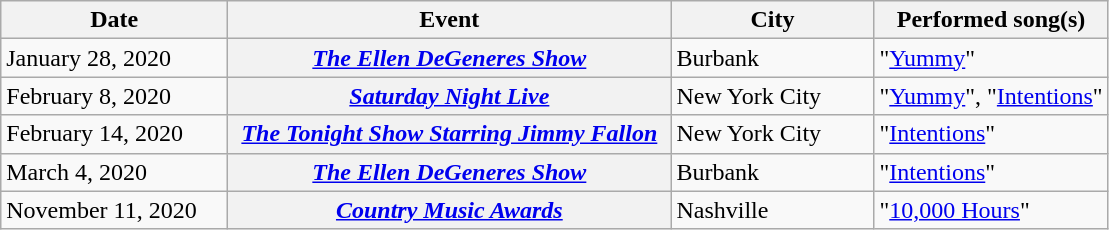<table class="wikitable sortable plainrowheaders">
<tr>
<th scope="col" style="width:9em;">Date</th>
<th scope="col" style="width:18em;">Event</th>
<th scope="col" style="width:8em;">City</th>
<th scope="col">Performed song(s)</th>
</tr>
<tr>
<td>January 28, 2020</td>
<th scope="row"><em><a href='#'>The Ellen DeGeneres Show</a></em></th>
<td>Burbank</td>
<td>"<a href='#'>Yummy</a>"</td>
</tr>
<tr>
<td>February 8, 2020</td>
<th scope="row"><em><a href='#'>Saturday Night Live</a></em></th>
<td>New York City</td>
<td>"<a href='#'>Yummy</a>", "<a href='#'>Intentions</a>"</td>
</tr>
<tr>
<td>February 14, 2020</td>
<th scope="row"><em><a href='#'>The Tonight Show Starring Jimmy Fallon</a></em></th>
<td>New York City</td>
<td>"<a href='#'>Intentions</a>"</td>
</tr>
<tr>
<td>March 4, 2020</td>
<th scope="row"><em><a href='#'>The Ellen DeGeneres Show</a></em></th>
<td>Burbank</td>
<td>"<a href='#'>Intentions</a>"</td>
</tr>
<tr>
<td>November 11, 2020</td>
<th scope="row"><em><a href='#'>Country Music Awards</a></em></th>
<td>Nashville</td>
<td>"<a href='#'>10,000 Hours</a>"</td>
</tr>
</table>
